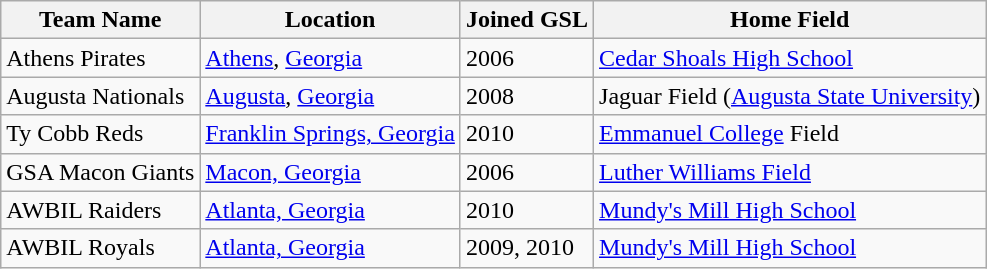<table class="wikitable">
<tr>
<th>Team Name</th>
<th>Location</th>
<th>Joined GSL</th>
<th>Home Field</th>
</tr>
<tr>
<td>Athens Pirates </td>
<td><a href='#'>Athens</a>, <a href='#'>Georgia</a></td>
<td>2006</td>
<td><a href='#'>Cedar Shoals High School</a></td>
</tr>
<tr>
<td>Augusta Nationals</td>
<td><a href='#'>Augusta</a>, <a href='#'>Georgia</a></td>
<td>2008</td>
<td>Jaguar Field (<a href='#'>Augusta State University</a>)</td>
</tr>
<tr>
<td>Ty Cobb Reds</td>
<td><a href='#'>Franklin Springs, Georgia</a></td>
<td>2010</td>
<td><a href='#'>Emmanuel College</a> Field</td>
</tr>
<tr>
<td>GSA Macon Giants</td>
<td><a href='#'>Macon, Georgia</a></td>
<td>2006</td>
<td><a href='#'>Luther Williams Field</a></td>
</tr>
<tr>
<td>AWBIL Raiders</td>
<td><a href='#'>Atlanta, Georgia</a></td>
<td>2010</td>
<td><a href='#'>Mundy's Mill High School</a></td>
</tr>
<tr>
<td>AWBIL Royals</td>
<td><a href='#'>Atlanta, Georgia</a></td>
<td>2009, 2010</td>
<td><a href='#'>Mundy's Mill High School</a></td>
</tr>
</table>
